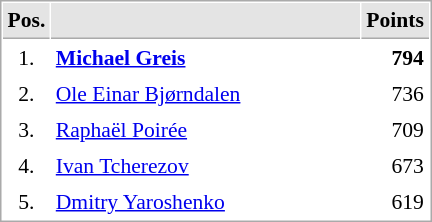<table cellspacing="1" cellpadding="3" style="border:1px solid #AAAAAA;font-size:90%">
<tr bgcolor="#E4E4E4">
<th style="border-bottom:1px solid #AAAAAA" width=10>Pos.</th>
<th style="border-bottom:1px solid #AAAAAA" width=200></th>
<th style="border-bottom:1px solid #AAAAAA" width=20>Points</th>
</tr>
<tr>
<td align="center">1.</td>
<td> <strong><a href='#'>Michael Greis</a></strong></td>
<td align="right"><strong>794</strong></td>
</tr>
<tr>
<td align="center">2.</td>
<td> <a href='#'>Ole Einar Bjørndalen</a></td>
<td align="right">736</td>
</tr>
<tr>
<td align="center">3.</td>
<td> <a href='#'>Raphaël Poirée</a></td>
<td align="right">709</td>
</tr>
<tr>
<td align="center">4.</td>
<td> <a href='#'>Ivan Tcherezov</a></td>
<td align="right">673</td>
</tr>
<tr>
<td align="center">5.</td>
<td> <a href='#'>Dmitry Yaroshenko</a></td>
<td align="right">619</td>
</tr>
</table>
